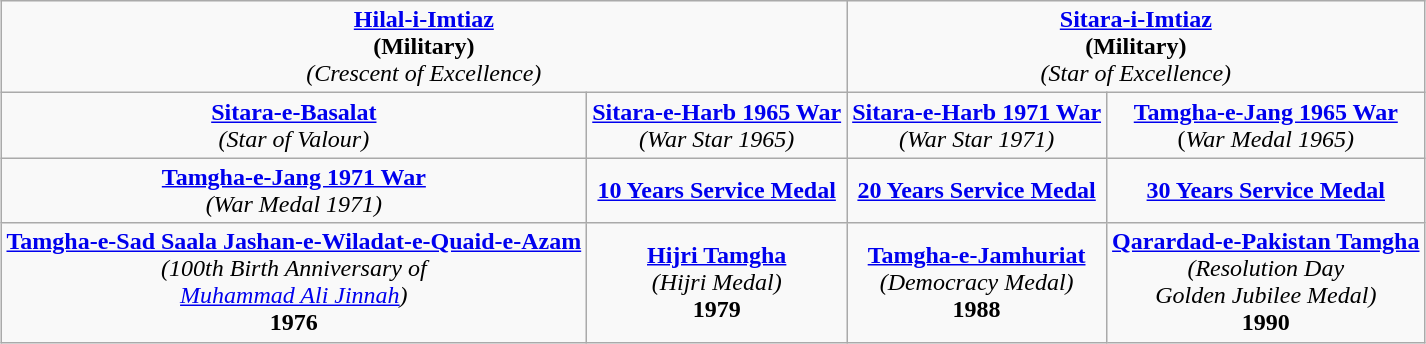<table class="wikitable" style="margin:1em auto; text-align:center;">
<tr>
<td colspan="2"><strong><a href='#'>Hilal-i-Imtiaz</a></strong><br><strong>(Military)</strong><br><em>(Crescent of Excellence)</em></td>
<td colspan="2"><strong><a href='#'>Sitara-i-Imtiaz</a></strong><br><strong>(Military)</strong><br><em>(Star of Excellence)</em></td>
</tr>
<tr>
<td><strong><a href='#'>Sitara-e-Basalat</a></strong><br><em>(Star of Valour)</em></td>
<td><strong><a href='#'>Sitara-e-Harb 1965 War</a></strong><br><em>(War Star 1965)</em></td>
<td><strong><a href='#'>Sitara-e-Harb 1971 War</a></strong><br><em>(War Star 1971)</em></td>
<td><strong><a href='#'>Tamgha-e-Jang 1965 War</a></strong><br>(<em>War Medal 1965)</em></td>
</tr>
<tr>
<td><strong><a href='#'>Tamgha-e-Jang 1971 War</a></strong><br><em>(War Medal 1971)</em></td>
<td><strong><a href='#'>10 Years Service Medal</a></strong></td>
<td><strong><a href='#'>20 Years Service Medal</a></strong></td>
<td><strong><a href='#'>30 Years Service Medal</a></strong></td>
</tr>
<tr>
<td><strong><a href='#'>Tamgha-e-Sad Saala Jashan-e-Wiladat-e-Quaid-e-Azam</a></strong><br><em>(100th Birth Anniversary of</em><br><em><a href='#'>Muhammad Ali Jinnah</a>)</em><br><strong>1976</strong></td>
<td><strong><a href='#'>Hijri Tamgha</a></strong><br><em>(Hijri Medal)</em><br><strong>1979</strong></td>
<td><strong><a href='#'>Tamgha-e-Jamhuriat</a></strong><br><em>(Democracy Medal)</em><br><strong>1988</strong></td>
<td><strong><a href='#'>Qarardad-e-Pakistan Tamgha</a></strong><br><em>(Resolution Day</em><br><em>Golden Jubilee Medal)</em><br><strong>1990</strong></td>
</tr>
</table>
